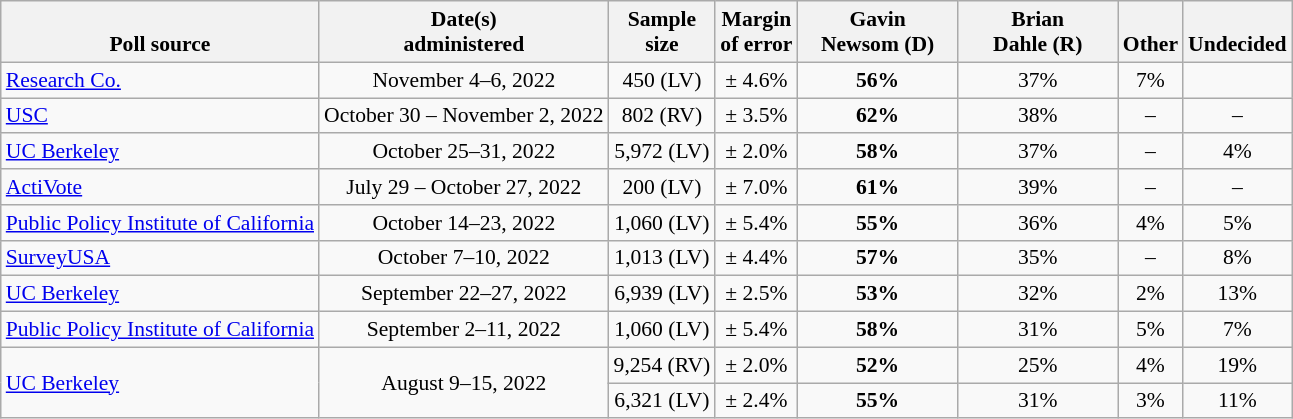<table class="wikitable" style="font-size:90%;text-align:center;">
<tr valign=bottom>
<th>Poll source</th>
<th>Date(s)<br>administered</th>
<th>Sample<br>size</th>
<th>Margin<br>of error</th>
<th style="width:100px;">Gavin<br>Newsom (D)</th>
<th style="width:100px;">Brian<br>Dahle (R)</th>
<th>Other</th>
<th>Undecided</th>
</tr>
<tr>
<td style="text-align:left;"><a href='#'>Research Co.</a></td>
<td>November 4–6, 2022</td>
<td>450 (LV)</td>
<td>± 4.6%</td>
<td><strong>56%</strong></td>
<td>37%</td>
<td>7%</td>
</tr>
<tr>
<td style="text-align:left;"><a href='#'>USC</a></td>
<td>October 30 – November 2, 2022</td>
<td>802 (RV)</td>
<td>± 3.5%</td>
<td><strong>62%</strong></td>
<td>38%</td>
<td>–</td>
<td>–</td>
</tr>
<tr>
<td style="text-align:left;"><a href='#'>UC Berkeley</a></td>
<td>October 25–31, 2022</td>
<td>5,972 (LV)</td>
<td>± 2.0%</td>
<td><strong>58%</strong></td>
<td>37%</td>
<td>–</td>
<td>4%</td>
</tr>
<tr>
<td style="text-align:left;"><a href='#'>ActiVote</a></td>
<td>July 29 – October 27, 2022</td>
<td>200 (LV)</td>
<td>± 7.0%</td>
<td><strong>61%</strong></td>
<td>39%</td>
<td>–</td>
<td>–</td>
</tr>
<tr>
<td style="text-align:left;"><a href='#'>Public Policy Institute of California</a></td>
<td>October 14–23, 2022</td>
<td>1,060 (LV)</td>
<td>± 5.4%</td>
<td><strong>55%</strong></td>
<td>36%</td>
<td>4%</td>
<td>5%</td>
</tr>
<tr>
<td style="text-align:left;"><a href='#'>SurveyUSA</a></td>
<td>October 7–10, 2022</td>
<td>1,013 (LV)</td>
<td>± 4.4%</td>
<td><strong>57%</strong></td>
<td>35%</td>
<td>–</td>
<td>8%</td>
</tr>
<tr>
<td style="text-align:left;"><a href='#'>UC Berkeley</a></td>
<td>September 22–27, 2022</td>
<td>6,939 (LV)</td>
<td>± 2.5%</td>
<td><strong>53%</strong></td>
<td>32%</td>
<td>2%</td>
<td>13%</td>
</tr>
<tr>
<td style="text-align:left;"><a href='#'>Public Policy Institute of California</a></td>
<td>September 2–11, 2022</td>
<td>1,060 (LV)</td>
<td>± 5.4%</td>
<td><strong>58%</strong></td>
<td>31%</td>
<td>5%</td>
<td>7%</td>
</tr>
<tr>
<td style="text-align:left;" rowspan="2"><a href='#'>UC Berkeley</a></td>
<td rowspan="2">August 9–15, 2022</td>
<td>9,254 (RV)</td>
<td>± 2.0%</td>
<td><strong>52%</strong></td>
<td>25%</td>
<td>4%</td>
<td>19%</td>
</tr>
<tr>
<td>6,321 (LV)</td>
<td>± 2.4%</td>
<td><strong>55%</strong></td>
<td>31%</td>
<td>3%</td>
<td>11%</td>
</tr>
</table>
